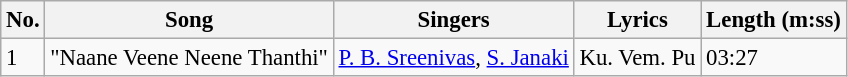<table class="wikitable" style="font-size:95%;">
<tr>
<th>No.</th>
<th>Song</th>
<th>Singers</th>
<th>Lyrics</th>
<th>Length (m:ss)</th>
</tr>
<tr>
<td>1</td>
<td>"Naane Veene Neene Thanthi"</td>
<td><a href='#'>P. B. Sreenivas</a>, <a href='#'>S. Janaki</a></td>
<td>Ku. Vem. Pu</td>
<td>03:27</td>
</tr>
</table>
